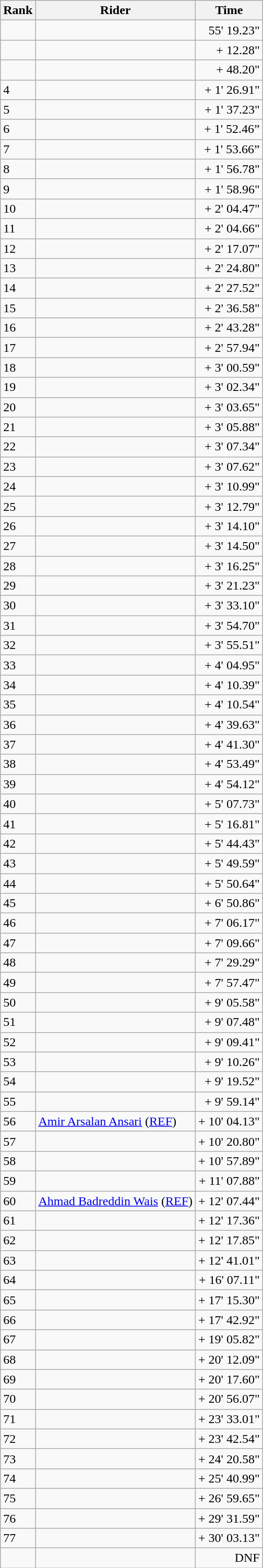<table class="wikitable sortable">
<tr>
<th>Rank</th>
<th>Rider</th>
<th>Time</th>
</tr>
<tr>
<td></td>
<td></td>
<td align="right">55' 19.23"</td>
</tr>
<tr>
<td></td>
<td></td>
<td align="right">+ 12.28"</td>
</tr>
<tr>
<td></td>
<td></td>
<td align="right">+ 48.20"</td>
</tr>
<tr>
<td>4</td>
<td></td>
<td align="right">+ 1' 26.91"</td>
</tr>
<tr>
<td>5</td>
<td></td>
<td align="right">+ 1' 37.23"</td>
</tr>
<tr>
<td>6</td>
<td></td>
<td align="right">+ 1' 52.46”</td>
</tr>
<tr>
<td>7</td>
<td></td>
<td align="right">+ 1' 53.66”</td>
</tr>
<tr>
<td>8</td>
<td></td>
<td align="right">+ 1' 56.78"</td>
</tr>
<tr>
<td>9</td>
<td></td>
<td align="right">+ 1' 58.96"</td>
</tr>
<tr>
<td>10</td>
<td></td>
<td align="right">+ 2' 04.47"</td>
</tr>
<tr>
<td>11</td>
<td></td>
<td align="right">+ 2' 04.66"</td>
</tr>
<tr>
<td>12</td>
<td></td>
<td align="right">+ 2' 17.07"</td>
</tr>
<tr>
<td>13</td>
<td></td>
<td align="right">+ 2' 24.80"</td>
</tr>
<tr>
<td>14</td>
<td></td>
<td align="right">+ 2' 27.52"</td>
</tr>
<tr>
<td>15</td>
<td></td>
<td align="right">+ 2' 36.58"</td>
</tr>
<tr>
<td>16</td>
<td></td>
<td align="right">+ 2' 43.28"</td>
</tr>
<tr>
<td>17</td>
<td></td>
<td align="right">+ 2' 57.94"</td>
</tr>
<tr>
<td>18</td>
<td></td>
<td align="right">+ 3' 00.59"</td>
</tr>
<tr>
<td>19</td>
<td></td>
<td align="right">+ 3' 02.34"</td>
</tr>
<tr>
<td>20</td>
<td></td>
<td align="right">+ 3' 03.65"</td>
</tr>
<tr>
<td>21</td>
<td></td>
<td align="right">+ 3' 05.88"</td>
</tr>
<tr>
<td>22</td>
<td></td>
<td align="right">+ 3' 07.34"</td>
</tr>
<tr>
<td>23</td>
<td></td>
<td align="right">+ 3' 07.62"</td>
</tr>
<tr>
<td>24</td>
<td></td>
<td align="right">+ 3' 10.99"</td>
</tr>
<tr>
<td>25</td>
<td></td>
<td align="right">+ 3' 12.79"</td>
</tr>
<tr>
<td>26</td>
<td></td>
<td align="right">+ 3' 14.10"</td>
</tr>
<tr>
<td>27</td>
<td></td>
<td align="right">+ 3' 14.50"</td>
</tr>
<tr>
<td>28</td>
<td></td>
<td align="right">+ 3' 16.25"</td>
</tr>
<tr>
<td>29</td>
<td></td>
<td align="right">+ 3' 21.23"</td>
</tr>
<tr>
<td>30</td>
<td></td>
<td align="right">+ 3' 33.10"</td>
</tr>
<tr>
<td>31</td>
<td></td>
<td align="right">+ 3' 54.70"</td>
</tr>
<tr>
<td>32</td>
<td></td>
<td align="right">+ 3' 55.51"</td>
</tr>
<tr>
<td>33</td>
<td></td>
<td align="right">+ 4' 04.95"</td>
</tr>
<tr>
<td>34</td>
<td></td>
<td align="right">+ 4' 10.39"</td>
</tr>
<tr>
<td>35</td>
<td></td>
<td align="right">+ 4' 10.54"</td>
</tr>
<tr>
<td>36</td>
<td></td>
<td align="right">+ 4' 39.63"</td>
</tr>
<tr>
<td>37</td>
<td></td>
<td align="right">+ 4' 41.30"</td>
</tr>
<tr>
<td>38</td>
<td></td>
<td align="right">+ 4' 53.49"</td>
</tr>
<tr>
<td>39</td>
<td></td>
<td align="right">+ 4' 54.12"</td>
</tr>
<tr>
<td>40</td>
<td></td>
<td align="right">+ 5' 07.73"</td>
</tr>
<tr>
<td>41</td>
<td></td>
<td align="right">+ 5' 16.81"</td>
</tr>
<tr>
<td>42</td>
<td></td>
<td align="right">+ 5' 44.43"</td>
</tr>
<tr>
<td>43</td>
<td></td>
<td align="right">+ 5' 49.59"</td>
</tr>
<tr>
<td>44</td>
<td></td>
<td align="right">+ 5' 50.64"</td>
</tr>
<tr>
<td>45</td>
<td></td>
<td align="right">+ 6' 50.86"</td>
</tr>
<tr>
<td>46</td>
<td></td>
<td align="right">+ 7' 06.17"</td>
</tr>
<tr>
<td>47</td>
<td></td>
<td align="right">+ 7' 09.66"</td>
</tr>
<tr>
<td>48</td>
<td></td>
<td align="right">+ 7' 29.29"</td>
</tr>
<tr>
<td>49</td>
<td></td>
<td align="right">+ 7' 57.47"</td>
</tr>
<tr>
<td>50</td>
<td></td>
<td align="right">+ 9' 05.58"</td>
</tr>
<tr>
<td>51</td>
<td></td>
<td align="right">+ 9' 07.48"</td>
</tr>
<tr>
<td>52</td>
<td></td>
<td align="right">+ 9' 09.41"</td>
</tr>
<tr>
<td>53</td>
<td></td>
<td align="right">+ 9' 10.26"</td>
</tr>
<tr>
<td>54</td>
<td></td>
<td align="right">+ 9' 19.52"</td>
</tr>
<tr>
<td>55</td>
<td></td>
<td align="right">+ 9' 59.14"</td>
</tr>
<tr>
<td>56</td>
<td><a href='#'>Amir Arsalan Ansari</a> (<a href='#'>REF</a>)</td>
<td align="right">+ 10' 04.13"</td>
</tr>
<tr>
<td>57</td>
<td></td>
<td align="right">+ 10' 20.80"</td>
</tr>
<tr>
<td>58</td>
<td></td>
<td align="right">+ 10' 57.89"</td>
</tr>
<tr>
<td>59</td>
<td></td>
<td align="right">+ 11' 07.88"</td>
</tr>
<tr>
<td>60</td>
<td><a href='#'>Ahmad Badreddin Wais</a> (<a href='#'>REF</a>)</td>
<td align="right">+ 12' 07.44"</td>
</tr>
<tr>
<td>61</td>
<td></td>
<td align="right">+ 12' 17.36"</td>
</tr>
<tr>
<td>62</td>
<td></td>
<td align="right">+ 12' 17.85"</td>
</tr>
<tr>
<td>63</td>
<td></td>
<td align="right">+ 12' 41.01"</td>
</tr>
<tr>
<td>64</td>
<td></td>
<td align="right">+ 16' 07.11"</td>
</tr>
<tr>
<td>65</td>
<td></td>
<td align="right">+ 17' 15.30"</td>
</tr>
<tr>
<td>66</td>
<td></td>
<td align="right">+ 17' 42.92"</td>
</tr>
<tr>
<td>67</td>
<td></td>
<td align="right">+ 19' 05.82"</td>
</tr>
<tr>
<td>68</td>
<td></td>
<td align="right">+ 20' 12.09"</td>
</tr>
<tr>
<td>69</td>
<td></td>
<td align="right">+ 20' 17.60"</td>
</tr>
<tr>
<td>70</td>
<td></td>
<td align="right">+ 20' 56.07"</td>
</tr>
<tr>
<td>71</td>
<td></td>
<td align="right">+ 23' 33.01"</td>
</tr>
<tr>
<td>72</td>
<td></td>
<td align="right">+ 23' 42.54"</td>
</tr>
<tr>
<td>73</td>
<td></td>
<td align="right">+ 24' 20.58"</td>
</tr>
<tr>
<td>74</td>
<td></td>
<td align="right">+ 25' 40.99"</td>
</tr>
<tr>
<td>75</td>
<td></td>
<td align="right">+ 26' 59.65"</td>
</tr>
<tr>
<td>76</td>
<td></td>
<td align="right">+ 29' 31.59"</td>
</tr>
<tr>
<td>77</td>
<td></td>
<td align="right">+ 30' 03.13"</td>
</tr>
<tr>
<td></td>
<td></td>
<td align="right">DNF</td>
</tr>
</table>
